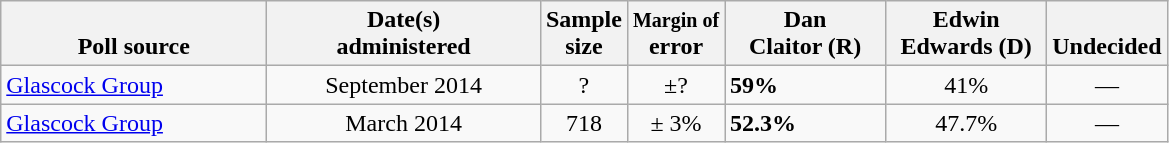<table class="wikitable">
<tr valign= bottom>
<th style="width:170px;">Poll source</th>
<th style="width:175px;">Date(s)<br>administered</th>
<th class=small>Sample<br>size</th>
<th><small>Margin of</small><br>error</th>
<th style="width:100px;">Dan<br>Claitor (R)</th>
<th style="width:100px;">Edwin<br>Edwards (D)</th>
<th>Undecided</th>
</tr>
<tr>
<td><a href='#'>Glascock Group</a></td>
<td align=center>September 2014</td>
<td align=center>?</td>
<td align=center>±?</td>
<td><strong>59%</strong></td>
<td align=center>41%</td>
<td align=center>—</td>
</tr>
<tr>
<td><a href='#'>Glascock Group</a></td>
<td align=center>March 2014</td>
<td align=center>718</td>
<td align=center>± 3%</td>
<td><strong>52.3%</strong></td>
<td align=center>47.7%</td>
<td align=center>—</td>
</tr>
</table>
